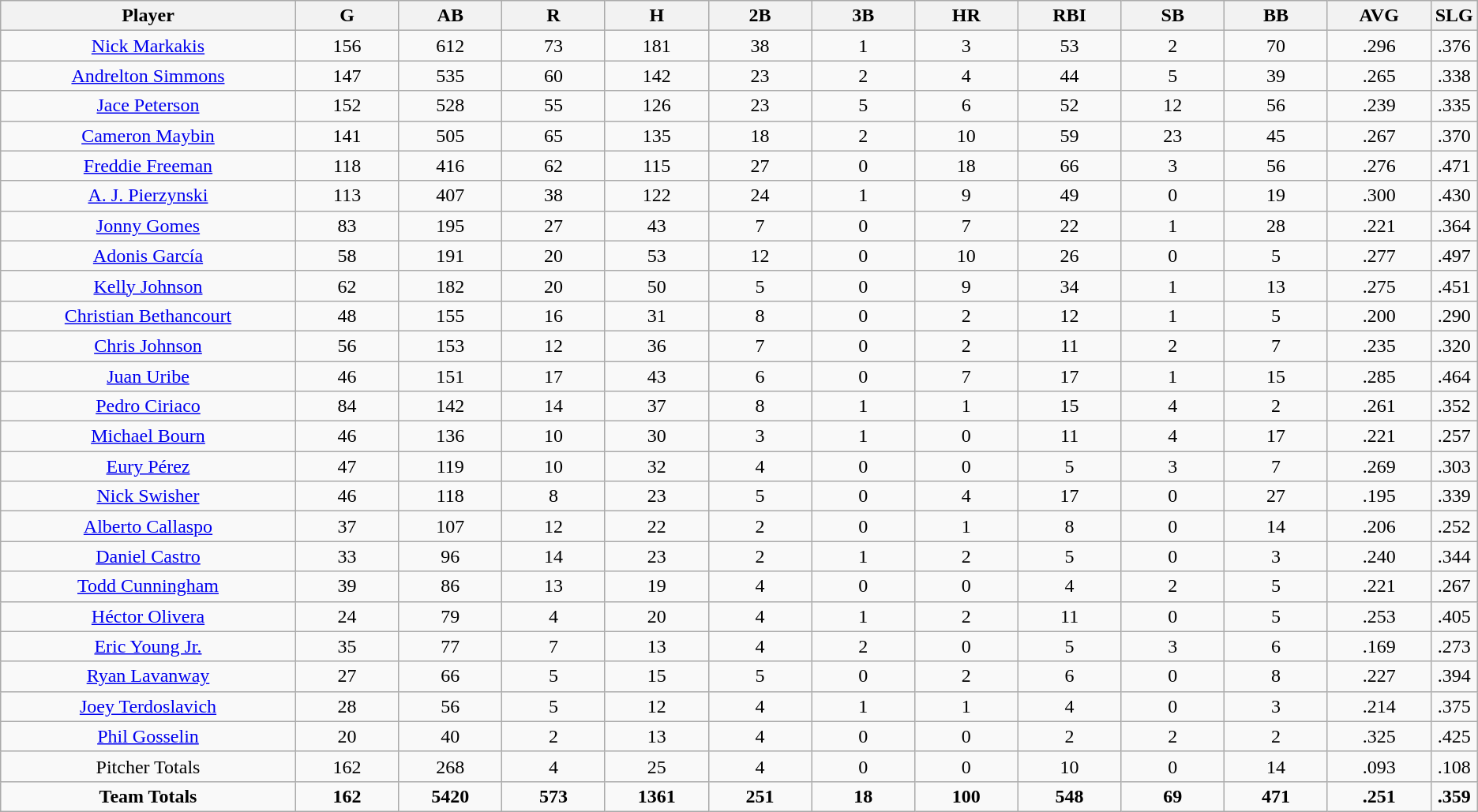<table class=wikitable style="text-align:center">
<tr>
<th bgcolor=#DDDDFF; width="20%">Player</th>
<th bgcolor=#DDDDFF; width="7%">G</th>
<th bgcolor=#DDDDFF; width="7%">AB</th>
<th bgcolor=#DDDDFF; width="7%">R</th>
<th bgcolor=#DDDDFF; width="7%">H</th>
<th bgcolor=#DDDDFF; width="7%">2B</th>
<th bgcolor=#DDDDFF; width="7%">3B</th>
<th bgcolor=#DDDDFF; width="7%">HR</th>
<th bgcolor=#DDDDFF; width="7%">RBI</th>
<th bgcolor=#DDDDFF; width="7%">SB</th>
<th bgcolor=#DDDDFF; width="7%">BB</th>
<th bgcolor=#DDDDFF; width="7%">AVG</th>
<th bgcolor=#DDDDFF; width="7%">SLG</th>
</tr>
<tr>
<td><a href='#'>Nick Markakis</a></td>
<td>156</td>
<td>612</td>
<td>73</td>
<td>181</td>
<td>38</td>
<td>1</td>
<td>3</td>
<td>53</td>
<td>2</td>
<td>70</td>
<td>.296</td>
<td>.376</td>
</tr>
<tr>
<td><a href='#'>Andrelton Simmons</a></td>
<td>147</td>
<td>535</td>
<td>60</td>
<td>142</td>
<td>23</td>
<td>2</td>
<td>4</td>
<td>44</td>
<td>5</td>
<td>39</td>
<td>.265</td>
<td>.338</td>
</tr>
<tr>
<td><a href='#'>Jace Peterson</a></td>
<td>152</td>
<td>528</td>
<td>55</td>
<td>126</td>
<td>23</td>
<td>5</td>
<td>6</td>
<td>52</td>
<td>12</td>
<td>56</td>
<td>.239</td>
<td>.335</td>
</tr>
<tr>
<td><a href='#'>Cameron Maybin</a></td>
<td>141</td>
<td>505</td>
<td>65</td>
<td>135</td>
<td>18</td>
<td>2</td>
<td>10</td>
<td>59</td>
<td>23</td>
<td>45</td>
<td>.267</td>
<td>.370</td>
</tr>
<tr>
<td><a href='#'>Freddie Freeman</a></td>
<td>118</td>
<td>416</td>
<td>62</td>
<td>115</td>
<td>27</td>
<td>0</td>
<td>18</td>
<td>66</td>
<td>3</td>
<td>56</td>
<td>.276</td>
<td>.471</td>
</tr>
<tr>
<td><a href='#'>A. J. Pierzynski</a></td>
<td>113</td>
<td>407</td>
<td>38</td>
<td>122</td>
<td>24</td>
<td>1</td>
<td>9</td>
<td>49</td>
<td>0</td>
<td>19</td>
<td>.300</td>
<td>.430</td>
</tr>
<tr>
<td><a href='#'>Jonny Gomes</a></td>
<td>83</td>
<td>195</td>
<td>27</td>
<td>43</td>
<td>7</td>
<td>0</td>
<td>7</td>
<td>22</td>
<td>1</td>
<td>28</td>
<td>.221</td>
<td>.364</td>
</tr>
<tr>
<td><a href='#'>Adonis García</a></td>
<td>58</td>
<td>191</td>
<td>20</td>
<td>53</td>
<td>12</td>
<td>0</td>
<td>10</td>
<td>26</td>
<td>0</td>
<td>5</td>
<td>.277</td>
<td>.497</td>
</tr>
<tr>
<td><a href='#'>Kelly Johnson</a></td>
<td>62</td>
<td>182</td>
<td>20</td>
<td>50</td>
<td>5</td>
<td>0</td>
<td>9</td>
<td>34</td>
<td>1</td>
<td>13</td>
<td>.275</td>
<td>.451</td>
</tr>
<tr>
<td><a href='#'>Christian Bethancourt</a></td>
<td>48</td>
<td>155</td>
<td>16</td>
<td>31</td>
<td>8</td>
<td>0</td>
<td>2</td>
<td>12</td>
<td>1</td>
<td>5</td>
<td>.200</td>
<td>.290</td>
</tr>
<tr>
<td><a href='#'>Chris Johnson</a></td>
<td>56</td>
<td>153</td>
<td>12</td>
<td>36</td>
<td>7</td>
<td>0</td>
<td>2</td>
<td>11</td>
<td>2</td>
<td>7</td>
<td>.235</td>
<td>.320</td>
</tr>
<tr>
<td><a href='#'>Juan Uribe</a></td>
<td>46</td>
<td>151</td>
<td>17</td>
<td>43</td>
<td>6</td>
<td>0</td>
<td>7</td>
<td>17</td>
<td>1</td>
<td>15</td>
<td>.285</td>
<td>.464</td>
</tr>
<tr>
<td><a href='#'>Pedro Ciriaco</a></td>
<td>84</td>
<td>142</td>
<td>14</td>
<td>37</td>
<td>8</td>
<td>1</td>
<td>1</td>
<td>15</td>
<td>4</td>
<td>2</td>
<td>.261</td>
<td>.352</td>
</tr>
<tr>
<td><a href='#'>Michael Bourn</a></td>
<td>46</td>
<td>136</td>
<td>10</td>
<td>30</td>
<td>3</td>
<td>1</td>
<td>0</td>
<td>11</td>
<td>4</td>
<td>17</td>
<td>.221</td>
<td>.257</td>
</tr>
<tr>
<td><a href='#'>Eury Pérez</a></td>
<td>47</td>
<td>119</td>
<td>10</td>
<td>32</td>
<td>4</td>
<td>0</td>
<td>0</td>
<td>5</td>
<td>3</td>
<td>7</td>
<td>.269</td>
<td>.303</td>
</tr>
<tr>
<td><a href='#'>Nick Swisher</a></td>
<td>46</td>
<td>118</td>
<td>8</td>
<td>23</td>
<td>5</td>
<td>0</td>
<td>4</td>
<td>17</td>
<td>0</td>
<td>27</td>
<td>.195</td>
<td>.339</td>
</tr>
<tr>
<td><a href='#'>Alberto Callaspo</a></td>
<td>37</td>
<td>107</td>
<td>12</td>
<td>22</td>
<td>2</td>
<td>0</td>
<td>1</td>
<td>8</td>
<td>0</td>
<td>14</td>
<td>.206</td>
<td>.252</td>
</tr>
<tr>
<td><a href='#'>Daniel Castro</a></td>
<td>33</td>
<td>96</td>
<td>14</td>
<td>23</td>
<td>2</td>
<td>1</td>
<td>2</td>
<td>5</td>
<td>0</td>
<td>3</td>
<td>.240</td>
<td>.344</td>
</tr>
<tr>
<td><a href='#'>Todd Cunningham</a></td>
<td>39</td>
<td>86</td>
<td>13</td>
<td>19</td>
<td>4</td>
<td>0</td>
<td>0</td>
<td>4</td>
<td>2</td>
<td>5</td>
<td>.221</td>
<td>.267</td>
</tr>
<tr>
<td><a href='#'>Héctor Olivera</a></td>
<td>24</td>
<td>79</td>
<td>4</td>
<td>20</td>
<td>4</td>
<td>1</td>
<td>2</td>
<td>11</td>
<td>0</td>
<td>5</td>
<td>.253</td>
<td>.405</td>
</tr>
<tr>
<td><a href='#'>Eric Young Jr.</a></td>
<td>35</td>
<td>77</td>
<td>7</td>
<td>13</td>
<td>4</td>
<td>2</td>
<td>0</td>
<td>5</td>
<td>3</td>
<td>6</td>
<td>.169</td>
<td>.273</td>
</tr>
<tr>
<td><a href='#'>Ryan Lavanway</a></td>
<td>27</td>
<td>66</td>
<td>5</td>
<td>15</td>
<td>5</td>
<td>0</td>
<td>2</td>
<td>6</td>
<td>0</td>
<td>8</td>
<td>.227</td>
<td>.394</td>
</tr>
<tr>
<td><a href='#'>Joey Terdoslavich</a></td>
<td>28</td>
<td>56</td>
<td>5</td>
<td>12</td>
<td>4</td>
<td>1</td>
<td>1</td>
<td>4</td>
<td>0</td>
<td>3</td>
<td>.214</td>
<td>.375</td>
</tr>
<tr>
<td><a href='#'>Phil Gosselin</a></td>
<td>20</td>
<td>40</td>
<td>2</td>
<td>13</td>
<td>4</td>
<td>0</td>
<td>0</td>
<td>2</td>
<td>2</td>
<td>2</td>
<td>.325</td>
<td>.425</td>
</tr>
<tr>
<td>Pitcher Totals</td>
<td>162</td>
<td>268</td>
<td>4</td>
<td>25</td>
<td>4</td>
<td>0</td>
<td>0</td>
<td>10</td>
<td>0</td>
<td>14</td>
<td>.093</td>
<td>.108</td>
</tr>
<tr>
<td><strong>Team Totals</strong></td>
<td><strong>162</strong></td>
<td><strong>5420</strong></td>
<td><strong>573</strong></td>
<td><strong>1361</strong></td>
<td><strong>251</strong></td>
<td><strong>18</strong></td>
<td><strong>100</strong></td>
<td><strong>548</strong></td>
<td><strong>69</strong></td>
<td><strong>471</strong></td>
<td><strong>.251</strong></td>
<td><strong>.359</strong></td>
</tr>
</table>
